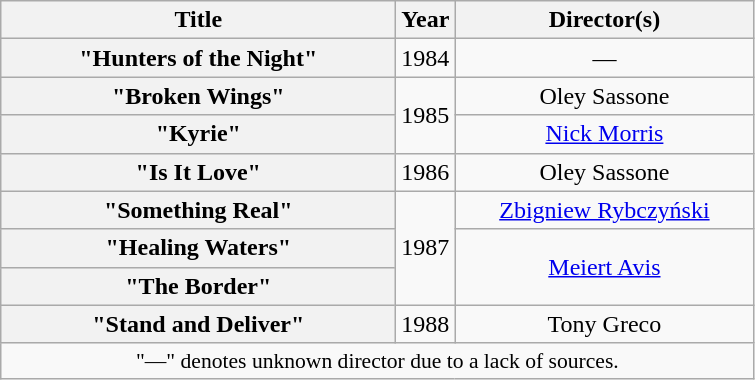<table class="wikitable plainrowheaders" style="text-align:center;" border="1">
<tr>
<th scope="col" style="width:16em;">Title</th>
<th scope="col">Year</th>
<th scope="col" style="width:12em;">Director(s)</th>
</tr>
<tr>
<th scope="row">"Hunters of the Night"</th>
<td>1984</td>
<td>—</td>
</tr>
<tr>
<th scope="row">"Broken Wings"</th>
<td rowspan="2">1985</td>
<td>Oley Sassone</td>
</tr>
<tr>
<th scope="row">"Kyrie"</th>
<td><a href='#'>Nick Morris</a></td>
</tr>
<tr>
<th scope="row">"Is It Love"</th>
<td>1986</td>
<td>Oley Sassone</td>
</tr>
<tr>
<th scope="row">"Something Real"</th>
<td rowspan="3">1987</td>
<td><a href='#'>Zbigniew Rybczyński</a></td>
</tr>
<tr>
<th scope="row">"Healing Waters"</th>
<td rowspan="2"><a href='#'>Meiert Avis</a></td>
</tr>
<tr>
<th scope="row">"The Border"</th>
</tr>
<tr>
<th scope="row">"Stand and Deliver"</th>
<td>1988</td>
<td>Tony Greco</td>
</tr>
<tr>
<td colspan="14" style="font-size:90%">"—" denotes unknown director due to a lack of sources.</td>
</tr>
</table>
